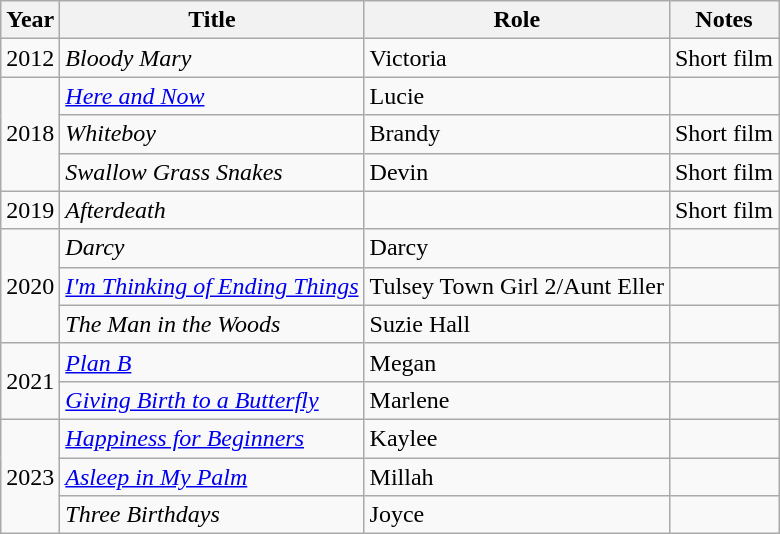<table class="wikitable sortable">
<tr>
<th>Year</th>
<th>Title</th>
<th>Role</th>
<th>Notes</th>
</tr>
<tr>
<td>2012</td>
<td><em>Bloody Mary</em></td>
<td>Victoria</td>
<td>Short film</td>
</tr>
<tr>
<td rowspan="3">2018</td>
<td><a href='#'><em>Here and Now</em></a></td>
<td>Lucie</td>
<td></td>
</tr>
<tr>
<td><em>Whiteboy</em></td>
<td>Brandy</td>
<td>Short film</td>
</tr>
<tr>
<td><em>Swallow Grass Snakes</em></td>
<td>Devin</td>
<td>Short film</td>
</tr>
<tr>
<td>2019</td>
<td><em>Afterdeath</em></td>
<td></td>
<td>Short film</td>
</tr>
<tr>
<td rowspan="3">2020</td>
<td><em>Darcy</em></td>
<td>Darcy</td>
<td></td>
</tr>
<tr>
<td><em><a href='#'>I'm Thinking of Ending Things</a></em></td>
<td>Tulsey Town Girl 2/Aunt Eller</td>
<td></td>
</tr>
<tr>
<td><em>The Man in the Woods</em></td>
<td>Suzie Hall</td>
<td></td>
</tr>
<tr>
<td rowspan="2">2021</td>
<td><a href='#'><em>Plan B</em></a></td>
<td>Megan</td>
<td></td>
</tr>
<tr>
<td><em><a href='#'>Giving Birth to a Butterfly</a></em></td>
<td>Marlene</td>
<td></td>
</tr>
<tr>
<td rowspan="3">2023</td>
<td><em><a href='#'>Happiness for Beginners</a></em></td>
<td>Kaylee</td>
<td></td>
</tr>
<tr>
<td><em><a href='#'>Asleep in My Palm</a></em></td>
<td>Millah</td>
<td></td>
</tr>
<tr>
<td><em>Three Birthdays</em></td>
<td>Joyce</td>
<td></td>
</tr>
</table>
